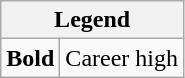<table class="wikitable mw-collapsible">
<tr>
<th colspan="2">Legend</th>
</tr>
<tr>
<td><strong>Bold</strong></td>
<td>Career high</td>
</tr>
</table>
